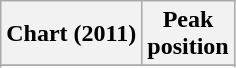<table class="wikitable sortable plainrowheaders" style="text-align:center">
<tr>
<th scope="col">Chart (2011)</th>
<th scope="col">Peak<br>position</th>
</tr>
<tr>
</tr>
<tr>
</tr>
<tr>
</tr>
</table>
